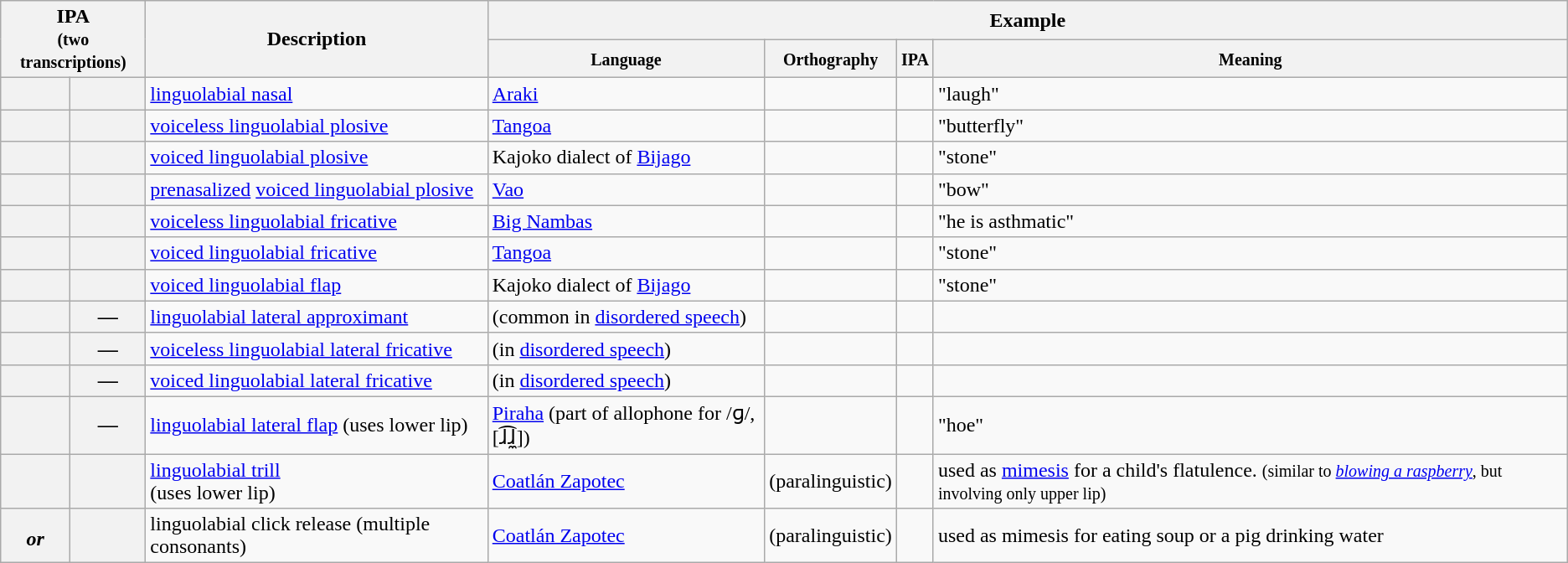<table class=wikitable>
<tr>
<th colspan="2" rowspan="2">IPA<br><small>(two transcriptions)</small></th>
<th rowspan="2">Description</th>
<th colspan="4">Example</th>
</tr>
<tr>
<th><small>Language</small></th>
<th><small>Orthography</small></th>
<th><small>IPA</small></th>
<th><small>Meaning</small></th>
</tr>
<tr>
<th text-align:center"><big><big></big></big></th>
<th text-align:center"><big><big></big></big></th>
<td><a href='#'>linguolabial nasal</a></td>
<td><a href='#'>Araki</a></td>
<td></td>
<td></td>
<td>"laugh"</td>
</tr>
<tr>
<th><big><big></big></big></th>
<th><big><big></big></big></th>
<td><a href='#'>voiceless linguolabial plosive</a></td>
<td><a href='#'>Tangoa</a></td>
<td></td>
<td></td>
<td>"butterfly"</td>
</tr>
<tr>
<th><big><big></big></big></th>
<th><big><big></big></big></th>
<td><a href='#'>voiced linguolabial plosive</a></td>
<td>Kajoko dialect of <a href='#'>Bijago</a></td>
<td></td>
<td></td>
<td>"stone"</td>
</tr>
<tr>
<th><big><big></big></big></th>
<th><big><big></big></big></th>
<td><a href='#'>prenasalized</a> <a href='#'>voiced linguolabial plosive</a></td>
<td><a href='#'>Vao</a></td>
<td></td>
<td></td>
<td>"bow"</td>
</tr>
<tr>
<th><big><big></big></big></th>
<th><big><big></big></big></th>
<td><a href='#'>voiceless linguolabial fricative</a></td>
<td><a href='#'>Big Nambas</a></td>
<td></td>
<td></td>
<td>"he is asthmatic"</td>
</tr>
<tr>
<th><big><big></big></big></th>
<th><big><big></big></big></th>
<td><a href='#'>voiced linguolabial fricative</a></td>
<td><a href='#'>Tangoa</a></td>
<td></td>
<td></td>
<td>"stone"</td>
</tr>
<tr>
<th><big><big></big></big></th>
<th><big><big></big></big></th>
<td><a href='#'>voiced linguolabial flap</a></td>
<td>Kajoko dialect of <a href='#'>Bijago</a></td>
<td></td>
<td></td>
<td>"stone"</td>
</tr>
<tr>
<th text-align:center"><big><big></big></big></th>
<th text-align:center">—</th>
<td><a href='#'>linguolabial lateral approximant</a></td>
<td>(common in <a href='#'>disordered speech</a>)</td>
<td></td>
<td></td>
<td></td>
</tr>
<tr>
<th text-align:center"><big><big></big></big></th>
<th text-align:center">—</th>
<td><a href='#'>voiceless linguolabial lateral fricative</a></td>
<td>(in <a href='#'>disordered speech</a>)</td>
<td></td>
<td></td>
<td></td>
</tr>
<tr>
<th text-align:center"><big><big></big></big></th>
<th text-align:center">—</th>
<td><a href='#'>voiced linguolabial lateral fricative</a></td>
<td>(in <a href='#'>disordered speech</a>)</td>
<td></td>
<td></td>
<td></td>
</tr>
<tr>
<th text-align:center"><big><big></big></big></th>
<th text-align:center">—</th>
<td><a href='#'>linguolabial lateral flap</a> (uses lower lip)</td>
<td><a href='#'>Piraha</a> (part of allophone for /ɡ/, [ɺ͡ɺ̼])</td>
<td></td>
<td></td>
<td>"hoe"</td>
</tr>
<tr>
<th text-align:center"><big><big></big></big></th>
<th text-align:center"><big><big></big></big></th>
<td><a href='#'>linguolabial trill</a><br>(uses lower lip)</td>
<td><a href='#'>Coatlán Zapotec</a></td>
<td>(paralinguistic)</td>
<td></td>
<td>used as <a href='#'>mimesis</a> for a child's flatulence. <small>(similar to <em><a href='#'>blowing a raspberry</a></em>, but involving only upper lip)</small></td>
</tr>
<tr>
<th text-align:center"><big><big></big></big> <em>or</em> <big><big></big></big></th>
<th text-align:center"><big><big></big></big></th>
<td>linguolabial click release (multiple consonants)</td>
<td><a href='#'>Coatlán Zapotec</a></td>
<td>(paralinguistic)</td>
<td></td>
<td>used as mimesis for eating soup or a pig drinking water</td>
</tr>
</table>
